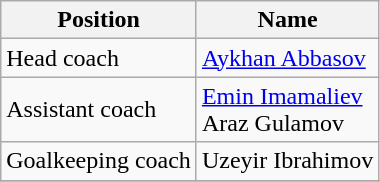<table class="wikitable">
<tr>
<th>Position</th>
<th>Name</th>
</tr>
<tr>
<td>Head coach</td>
<td> <a href='#'>Aykhan Abbasov</a></td>
</tr>
<tr>
<td>Assistant coach</td>
<td> <a href='#'>Emin Imamaliev</a> <br>  Araz Gulamov</td>
</tr>
<tr>
<td>Goalkeeping coach</td>
<td> Uzeyir Ibrahimov</td>
</tr>
<tr>
</tr>
</table>
